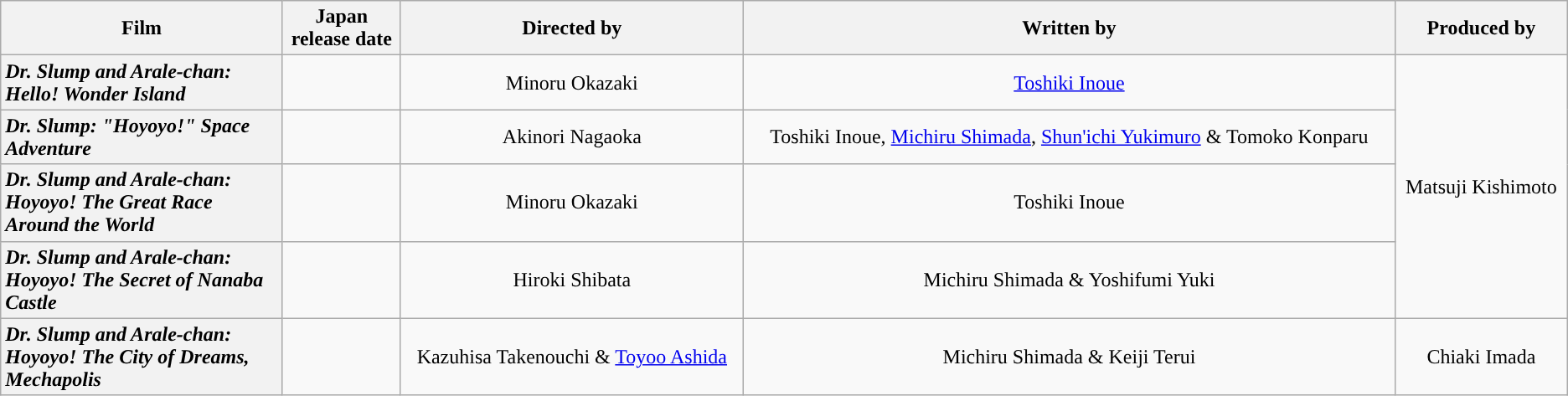<table class="wikitable" style="text-align:center; width=99%">
<tr>
<th scope="col" style="width:18%;">Film</th>
<th scope="col">Japan <br>release date</th>
<th scope="col">Directed by</th>
<th scope="col">Written by</th>
<th scope="col">Produced by</th>
</tr>
<tr>
<th scope="row" style="text-align:left"><em>Dr. Slump and Arale-chan: Hello! Wonder Island</em></th>
<td style="text-align:center"></td>
<td>Minoru Okazaki</td>
<td><a href='#'>Toshiki Inoue</a></td>
<td rowspan="4">Matsuji Kishimoto</td>
</tr>
<tr>
<th scope="row" style="text-align:left"><em>Dr. Slump: "Hoyoyo!" Space Adventure</em></th>
<td style="text-align:center"></td>
<td>Akinori Nagaoka</td>
<td>Toshiki Inoue, <a href='#'>Michiru Shimada</a>, <a href='#'>Shun'ichi Yukimuro</a> & Tomoko Konparu</td>
</tr>
<tr>
<th scope="row" style="text-align:left"><em>Dr. Slump and Arale-chan: Hoyoyo! The Great Race Around the World</em></th>
<td style="text-align:center"></td>
<td>Minoru Okazaki</td>
<td>Toshiki Inoue</td>
</tr>
<tr>
<th scope="row" style="text-align:left"><em>Dr. Slump and Arale-chan: Hoyoyo! The Secret of Nanaba Castle</em></th>
<td style="text-align:center"></td>
<td>Hiroki Shibata</td>
<td>Michiru Shimada & Yoshifumi Yuki</td>
</tr>
<tr>
<th scope="row" style="text-align:left"><em>Dr. Slump and Arale-chan: Hoyoyo! The City of Dreams, Mechapolis</em></th>
<td style="text-align:center"></td>
<td>Kazuhisa Takenouchi & <a href='#'>Toyoo Ashida</a></td>
<td>Michiru Shimada & Keiji Terui</td>
<td>Chiaki Imada</td>
</tr>
</table>
